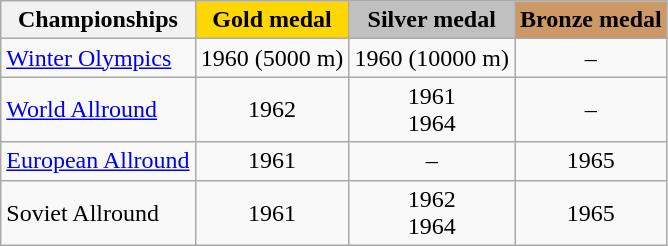<table class=wikitable style="text-align:center">
<tr>
<th>Championships</th>
<td bgcolor=gold><strong>Gold medal</strong></td>
<td bgcolor=silver><strong>Silver medal</strong></td>
<td bgcolor=cc9966><strong>Bronze medal</strong></td>
</tr>
<tr>
<td align="left"><a href='#'>Winter Olympics</a></td>
<td>1960 (5000 m)</td>
<td>1960 (10000 m)</td>
<td>–</td>
</tr>
<tr>
<td align="left"><a href='#'>World Allround</a></td>
<td>1962</td>
<td>1961 <br> 1964</td>
<td>–</td>
</tr>
<tr>
<td align="left"><a href='#'>European Allround</a></td>
<td>1961</td>
<td>–</td>
<td>1965</td>
</tr>
<tr>
<td align="left">Soviet Allround</td>
<td>1961</td>
<td>1962 <br> 1964</td>
<td>1965</td>
</tr>
</table>
